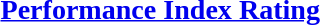<table width=100%>
<tr>
<td width=50% valign=top><br><h3><a href='#'>Performance Index Rating</a></h3>


</td>
</tr>
</table>
